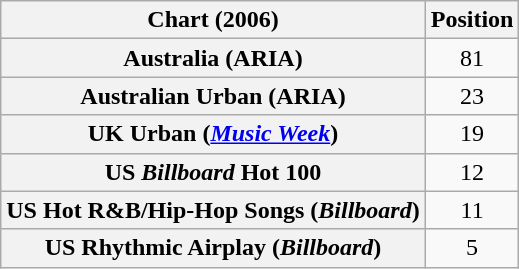<table class="wikitable sortable plainrowheaders" style="text-align:center">
<tr>
<th>Chart (2006)</th>
<th>Position</th>
</tr>
<tr>
<th scope="row">Australia (ARIA)</th>
<td>81</td>
</tr>
<tr>
<th scope="row">Australian Urban (ARIA)</th>
<td>23</td>
</tr>
<tr>
<th scope="row">UK Urban (<em><a href='#'>Music Week</a></em>)</th>
<td>19</td>
</tr>
<tr>
<th scope="row">US <em>Billboard</em> Hot 100</th>
<td>12</td>
</tr>
<tr>
<th scope="row">US Hot R&B/Hip-Hop Songs (<em>Billboard</em>)</th>
<td>11</td>
</tr>
<tr>
<th scope="row">US Rhythmic Airplay (<em>Billboard</em>)</th>
<td>5</td>
</tr>
</table>
